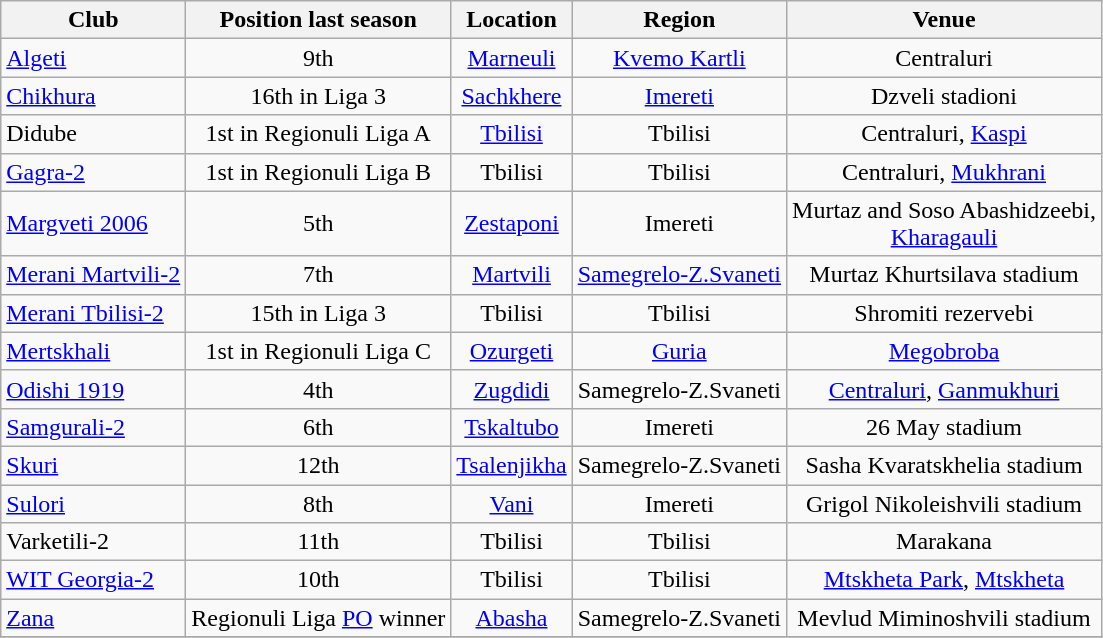<table class="wikitable sortable" style="text-align:center;">
<tr>
<th>Club</th>
<th>Position last season</th>
<th>Location</th>
<th>Region</th>
<th>Venue</th>
</tr>
<tr>
<td style="text-align:left;"><a href='#'>Algeti</a></td>
<td>9th</td>
<td><a href='#'>Marneuli</a></td>
<td><a href='#'>Kvemo Kartli</a></td>
<td>Centraluri</td>
</tr>
<tr>
<td style="text-align:left;"><a href='#'>Chikhura</a></td>
<td>16th in Liga 3</td>
<td><a href='#'>Sachkhere</a></td>
<td><a href='#'>Imereti</a></td>
<td>Dzveli stadioni</td>
</tr>
<tr>
<td style="text-align:left;">Didube</td>
<td>1st in Regionuli Liga A</td>
<td><a href='#'>Tbilisi</a></td>
<td>Tbilisi</td>
<td>Centraluri, <a href='#'>Kaspi</a></td>
</tr>
<tr>
<td style="text-align:left;"><a href='#'>Gagra-2</a></td>
<td>1st in Regionuli Liga B</td>
<td>Tbilisi</td>
<td>Tbilisi</td>
<td>Centraluri, <a href='#'>Mukhrani</a></td>
</tr>
<tr>
<td style="text-align:left;"><a href='#'>Margveti 2006</a></td>
<td>5th</td>
<td><a href='#'>Zestaponi</a></td>
<td>Imereti</td>
<td>Murtaz and Soso Abashidzeebi, <br> <a href='#'>Kharagauli</a></td>
</tr>
<tr>
<td style="text-align:left;"><a href='#'>Merani Martvili-2</a></td>
<td>7th</td>
<td><a href='#'>Martvili</a></td>
<td><a href='#'>Samegrelo-Z.Svaneti</a></td>
<td>Murtaz Khurtsilava stadium</td>
</tr>
<tr>
<td style="text-align:left;"><a href='#'>Merani Tbilisi-2</a></td>
<td>15th in Liga 3</td>
<td>Tbilisi</td>
<td>Tbilisi</td>
<td>Shromiti rezervebi</td>
</tr>
<tr>
<td style="text-align:left;"><a href='#'>Mertskhali</a></td>
<td>1st in Regionuli Liga C</td>
<td><a href='#'>Ozurgeti</a></td>
<td><a href='#'>Guria</a></td>
<td><a href='#'>Megobroba</a></td>
</tr>
<tr>
<td style="text-align:left;"><a href='#'>Odishi 1919</a></td>
<td>4th</td>
<td><a href='#'>Zugdidi</a></td>
<td>Samegrelo-Z.Svaneti</td>
<td><a href='#'>Centraluri</a>, <a href='#'>Ganmukhuri</a></td>
</tr>
<tr>
<td style="text-align:left;"><a href='#'>Samgurali-2</a></td>
<td>6th</td>
<td><a href='#'>Tskaltubo</a></td>
<td>Imereti</td>
<td>26 May stadium</td>
</tr>
<tr>
<td style="text-align:left;"><a href='#'>Skuri</a></td>
<td>12th</td>
<td><a href='#'>Tsalenjikha</a></td>
<td>Samegrelo-Z.Svaneti</td>
<td>Sasha Kvaratskhelia stadium</td>
</tr>
<tr>
<td style="text-align:left;"><a href='#'>Sulori</a></td>
<td>8th</td>
<td><a href='#'>Vani</a></td>
<td>Imereti</td>
<td>Grigol Nikoleishvili stadium</td>
</tr>
<tr>
<td style="text-align:left;">Varketili-2</td>
<td>11th</td>
<td>Tbilisi</td>
<td>Tbilisi</td>
<td>Marakana</td>
</tr>
<tr>
<td style="text-align:left;"><a href='#'>WIT Georgia-2</a></td>
<td>10th</td>
<td>Tbilisi</td>
<td>Tbilisi</td>
<td><a href='#'>Mtskheta Park</a>, <a href='#'>Mtskheta</a></td>
</tr>
<tr>
<td style="text-align:left;"><a href='#'>Zana</a></td>
<td>Regionuli Liga <a href='#'>PO</a> winner</td>
<td><a href='#'>Abasha</a></td>
<td>Samegrelo-Z.Svaneti</td>
<td>Mevlud Miminoshvili stadium</td>
</tr>
<tr>
</tr>
</table>
